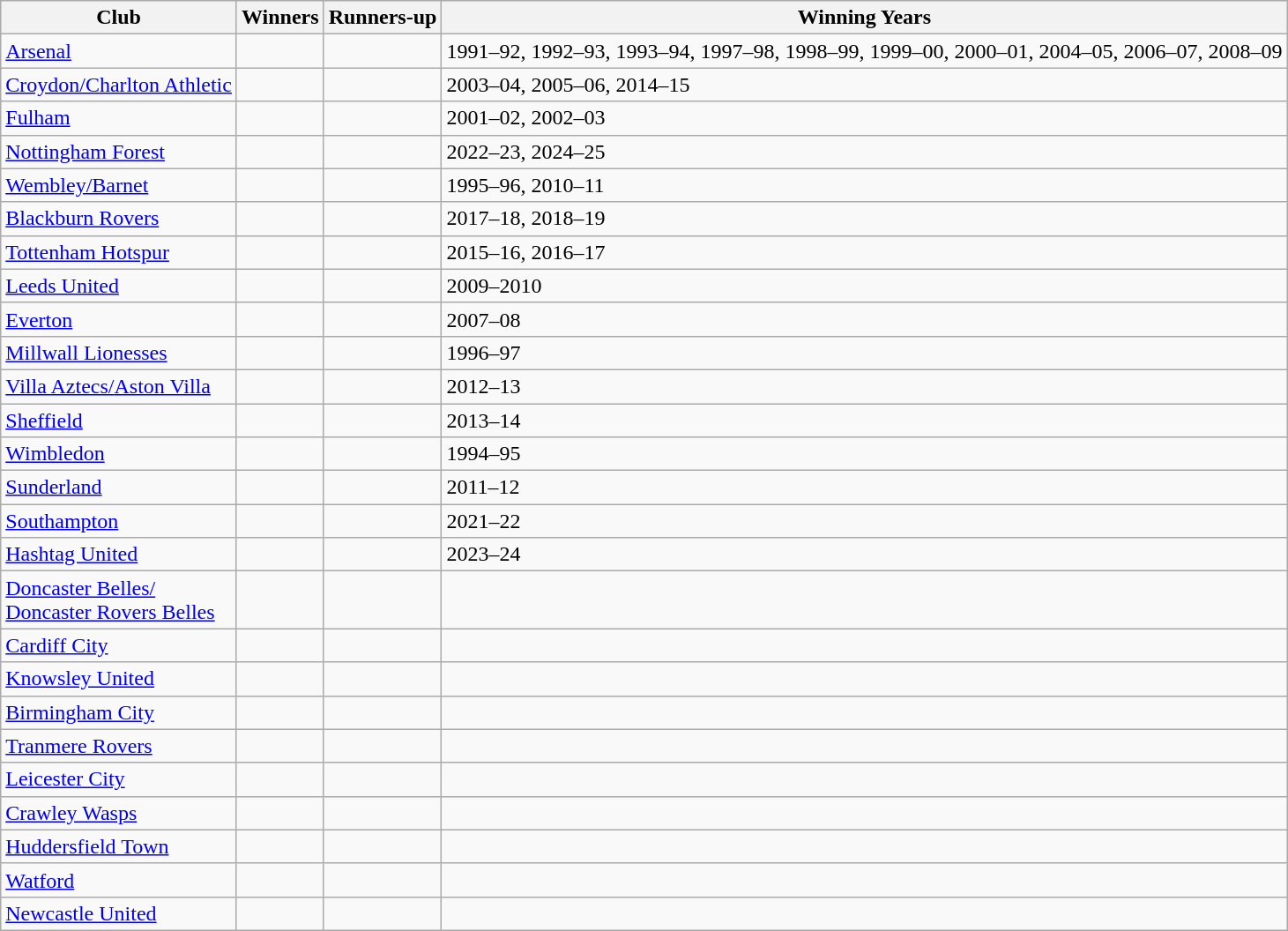<table class="wikitable">
<tr>
<th>Club</th>
<th>Winners</th>
<th>Runners-up</th>
<th>Winning Years</th>
</tr>
<tr>
<td><a href='#'>Arsenal</a></td>
<td></td>
<td></td>
<td>1991–92, 1992–93, 1993–94, 1997–98, 1998–99, 1999–00, 2000–01, 2004–05, 2006–07, 2008–09</td>
</tr>
<tr>
<td><a href='#'>Croydon/<wbr>Charlton Athletic</a></td>
<td></td>
<td></td>
<td>2003–04, 2005–06, 2014–15</td>
</tr>
<tr>
<td><a href='#'>Fulham</a></td>
<td></td>
<td></td>
<td>2001–02, 2002–03</td>
</tr>
<tr>
<td><a href='#'>Nottingham Forest</a></td>
<td></td>
<td></td>
<td>2022–23, 2024–25</td>
</tr>
<tr>
<td><a href='#'>Wembley/Barnet</a></td>
<td></td>
<td></td>
<td>1995–96, 2010–11</td>
</tr>
<tr>
<td><a href='#'>Blackburn Rovers</a></td>
<td></td>
<td></td>
<td>2017–18, 2018–19</td>
</tr>
<tr>
<td><a href='#'>Tottenham Hotspur</a></td>
<td></td>
<td></td>
<td>2015–16, 2016–17</td>
</tr>
<tr>
<td><a href='#'>Leeds United</a></td>
<td></td>
<td></td>
<td>2009–2010</td>
</tr>
<tr>
<td><a href='#'>Everton</a></td>
<td></td>
<td></td>
<td>2007–08</td>
</tr>
<tr>
<td><a href='#'>Millwall Lionesses</a></td>
<td></td>
<td></td>
<td>1996–97</td>
</tr>
<tr>
<td><a href='#'>Villa Aztecs/<wbr>Aston Villa</a></td>
<td></td>
<td></td>
<td>2012–13</td>
</tr>
<tr>
<td><a href='#'>Sheffield</a></td>
<td></td>
<td></td>
<td>2013–14</td>
</tr>
<tr>
<td><a href='#'>Wimbledon</a></td>
<td></td>
<td></td>
<td>1994–95</td>
</tr>
<tr>
<td><a href='#'>Sunderland</a></td>
<td></td>
<td></td>
<td>2011–12</td>
</tr>
<tr>
<td><a href='#'>Southampton</a></td>
<td></td>
<td></td>
<td>2021–22</td>
</tr>
<tr>
<td><a href='#'>Hashtag United</a></td>
<td></td>
<td></td>
<td>2023–24</td>
</tr>
<tr>
<td><a href='#'>Doncaster Belles/<br>Doncaster Rovers Belles</a></td>
<td></td>
<td></td>
<td></td>
</tr>
<tr>
<td><a href='#'>Cardiff City</a></td>
<td></td>
<td></td>
<td></td>
</tr>
<tr>
<td><a href='#'>Knowsley United</a></td>
<td></td>
<td></td>
<td></td>
</tr>
<tr>
<td><a href='#'>Birmingham City</a></td>
<td></td>
<td></td>
<td></td>
</tr>
<tr>
<td><a href='#'>Tranmere Rovers</a></td>
<td></td>
<td></td>
<td></td>
</tr>
<tr>
<td><a href='#'>Leicester City</a></td>
<td></td>
<td></td>
<td></td>
</tr>
<tr>
<td><a href='#'>Crawley Wasps</a></td>
<td></td>
<td></td>
<td></td>
</tr>
<tr>
<td><a href='#'>Huddersfield Town</a></td>
<td></td>
<td></td>
<td></td>
</tr>
<tr>
<td><a href='#'>Watford</a></td>
<td></td>
<td></td>
<td></td>
</tr>
<tr>
<td><a href='#'>Newcastle United</a></td>
<td></td>
<td></td>
<td></td>
</tr>
</table>
